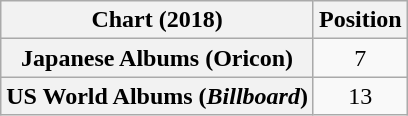<table class="wikitable plainrowheaders" style="text-align:center">
<tr>
<th scope="col">Chart (2018)</th>
<th scope="col">Position</th>
</tr>
<tr>
<th scope="row">Japanese Albums (Oricon)</th>
<td>7</td>
</tr>
<tr>
<th scope="row">US World Albums (<em>Billboard</em>)</th>
<td>13</td>
</tr>
</table>
